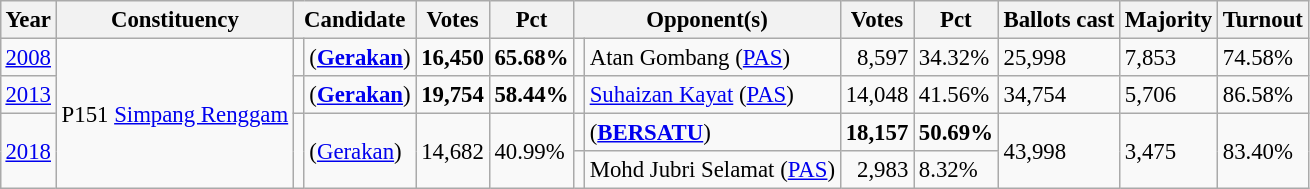<table class="wikitable" style="margin:0.5em ; font-size:95%">
<tr>
<th>Year</th>
<th>Constituency</th>
<th colspan=2>Candidate</th>
<th>Votes</th>
<th>Pct</th>
<th colspan=2>Opponent(s)</th>
<th>Votes</th>
<th>Pct</th>
<th>Ballots cast</th>
<th>Majority</th>
<th>Turnout</th>
</tr>
<tr>
<td><a href='#'>2008</a></td>
<td rowspan=4>P151 <a href='#'>Simpang Renggam</a></td>
<td></td>
<td> (<a href='#'><strong>Gerakan</strong></a>)</td>
<td align="right"><strong>16,450</strong></td>
<td><strong>65.68%</strong></td>
<td></td>
<td>Atan Gombang (<a href='#'>PAS</a>)</td>
<td align="right">8,597</td>
<td>34.32%</td>
<td>25,998</td>
<td>7,853</td>
<td>74.58%</td>
</tr>
<tr>
<td><a href='#'>2013</a></td>
<td></td>
<td> (<a href='#'><strong>Gerakan</strong></a>)</td>
<td align="right"><strong>19,754</strong></td>
<td><strong>58.44%</strong></td>
<td></td>
<td><a href='#'>Suhaizan Kayat</a> (<a href='#'>PAS</a>)</td>
<td align="right">14,048</td>
<td>41.56%</td>
<td>34,754</td>
<td>5,706</td>
<td>86.58%</td>
</tr>
<tr>
<td rowspan=2><a href='#'>2018</a></td>
<td rowspan=2 ></td>
<td rowspan=2> (<a href='#'>Gerakan</a>)</td>
<td rowspan=2 align="right">14,682</td>
<td rowspan=2>40.99%</td>
<td></td>
<td> (<a href='#'><strong>BERSATU</strong></a>)</td>
<td align="right"><strong>18,157</strong></td>
<td><strong>50.69%</strong></td>
<td rowspan=2>43,998</td>
<td rowspan=2>3,475</td>
<td rowspan=2>83.40%</td>
</tr>
<tr>
<td></td>
<td>Mohd Jubri Selamat (<a href='#'>PAS</a>)</td>
<td align="right">2,983</td>
<td>8.32%</td>
</tr>
</table>
